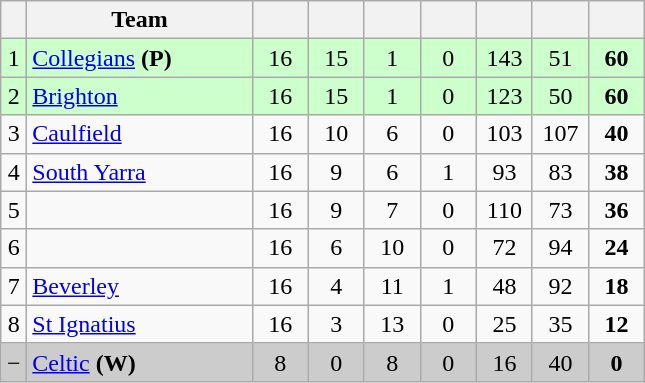<table class="wikitable" style="text-align:center; margin-bottom:0">
<tr>
<th style="width:10px"></th>
<th style="width:35%;">Team</th>
<th style="width:30px;"></th>
<th style="width:30px;"></th>
<th style="width:30px;"></th>
<th style="width:30px;"></th>
<th style="width:30px;"></th>
<th style="width:30px;"></th>
<th style="width:30px;"></th>
</tr>
<tr style="background:#ccffcc;">
<td>1</td>
<td style="text-align:left;"><a href='#'>Collegians</a> <strong>(P)</strong></td>
<td>16</td>
<td>15</td>
<td>1</td>
<td>0</td>
<td>143</td>
<td>51</td>
<td><strong>60</strong></td>
</tr>
<tr style="background:#ccffcc;">
<td>2</td>
<td style="text-align:left;"><a href='#'>Brighton</a></td>
<td>16</td>
<td>15</td>
<td>1</td>
<td>0</td>
<td>123</td>
<td>50</td>
<td><strong>60</strong></td>
</tr>
<tr>
<td>3</td>
<td style="text-align:left;"><a href='#'>Caulfield</a></td>
<td>16</td>
<td>10</td>
<td>6</td>
<td>0</td>
<td>103</td>
<td>107</td>
<td><strong>40</strong></td>
</tr>
<tr>
<td>4</td>
<td style="text-align:left;"><a href='#'>South Yarra</a></td>
<td>16</td>
<td>9</td>
<td>6</td>
<td>1</td>
<td>93</td>
<td>83</td>
<td><strong>38</strong></td>
</tr>
<tr>
<td>5</td>
<td style="text-align:left;"></td>
<td>16</td>
<td>9</td>
<td>7</td>
<td>0</td>
<td>110</td>
<td>73</td>
<td><strong>36</strong></td>
</tr>
<tr>
<td>6</td>
<td style="text-align:left;"></td>
<td>16</td>
<td>6</td>
<td>10</td>
<td>0</td>
<td>72</td>
<td>94</td>
<td><strong>24</strong></td>
</tr>
<tr>
<td>7</td>
<td style="text-align:left;"><a href='#'>Beverley</a></td>
<td>16</td>
<td>4</td>
<td>11</td>
<td>1</td>
<td>48</td>
<td>92</td>
<td><strong>18</strong></td>
</tr>
<tr>
<td>8</td>
<td style="text-align:left;"><a href='#'>St Ignatius</a></td>
<td>16</td>
<td>3</td>
<td>13</td>
<td>0</td>
<td>25</td>
<td>35</td>
<td><strong>12</strong></td>
</tr>
<tr style="background:#CCCCCC;">
<td>−</td>
<td style="text-align:left;"><a href='#'>Celtic</a> <strong>(W)</strong></td>
<td>8</td>
<td>0</td>
<td>8</td>
<td>0</td>
<td>16</td>
<td>40</td>
<td><strong>0</strong></td>
</tr>
</table>
